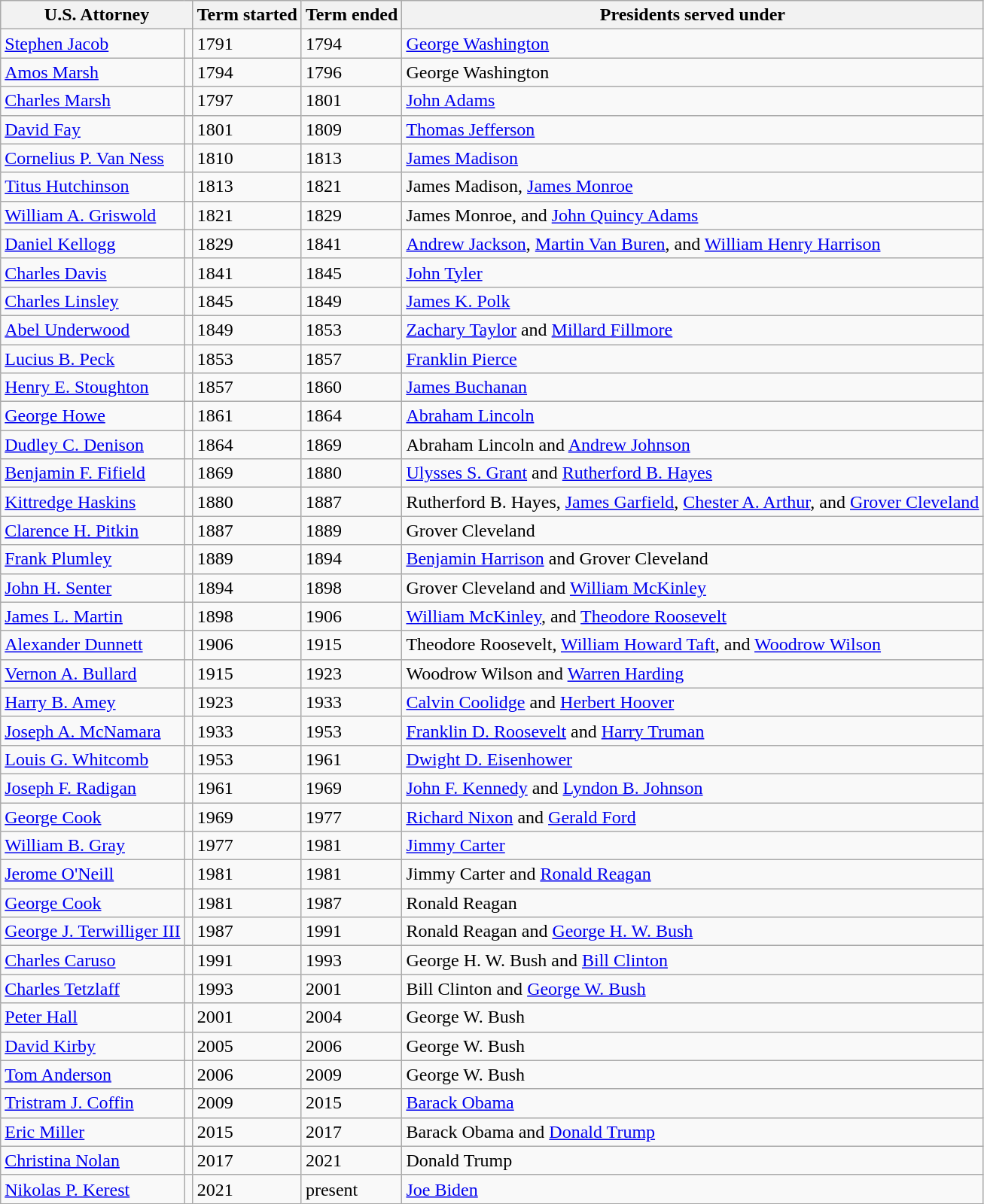<table class="wikitable">
<tr>
<th colspan="2">U.S. Attorney</th>
<th>Term started</th>
<th>Term ended</th>
<th>Presidents served under</th>
</tr>
<tr>
<td><a href='#'>Stephen Jacob</a></td>
<td></td>
<td>1791</td>
<td>1794</td>
<td><a href='#'>George Washington</a></td>
</tr>
<tr>
<td><a href='#'>Amos Marsh</a></td>
<td></td>
<td>1794</td>
<td>1796</td>
<td>George Washington</td>
</tr>
<tr>
<td><a href='#'>Charles Marsh</a></td>
<td></td>
<td>1797</td>
<td>1801</td>
<td><a href='#'>John Adams</a></td>
</tr>
<tr>
<td><a href='#'>David Fay</a></td>
<td></td>
<td>1801</td>
<td>1809</td>
<td><a href='#'>Thomas Jefferson</a></td>
</tr>
<tr>
<td><a href='#'>Cornelius P. Van Ness</a></td>
<td></td>
<td>1810</td>
<td>1813</td>
<td><a href='#'>James Madison</a></td>
</tr>
<tr>
<td><a href='#'>Titus Hutchinson</a></td>
<td></td>
<td>1813</td>
<td>1821</td>
<td>James Madison, <a href='#'>James Monroe</a></td>
</tr>
<tr>
<td><a href='#'>William A. Griswold</a></td>
<td></td>
<td>1821</td>
<td>1829</td>
<td>James Monroe, and <a href='#'>John Quincy Adams</a></td>
</tr>
<tr>
<td><a href='#'>Daniel Kellogg</a></td>
<td></td>
<td>1829</td>
<td>1841</td>
<td><a href='#'>Andrew Jackson</a>, <a href='#'>Martin Van Buren</a>, and <a href='#'>William Henry Harrison</a></td>
</tr>
<tr>
<td><a href='#'>Charles Davis</a></td>
<td></td>
<td>1841</td>
<td>1845</td>
<td><a href='#'>John Tyler</a></td>
</tr>
<tr>
<td><a href='#'>Charles Linsley</a></td>
<td></td>
<td>1845</td>
<td>1849</td>
<td><a href='#'>James K. Polk</a></td>
</tr>
<tr>
<td><a href='#'>Abel Underwood</a></td>
<td></td>
<td>1849</td>
<td>1853</td>
<td><a href='#'>Zachary Taylor</a> and <a href='#'>Millard Fillmore</a></td>
</tr>
<tr>
<td><a href='#'>Lucius B. Peck</a></td>
<td></td>
<td>1853</td>
<td>1857</td>
<td><a href='#'>Franklin Pierce</a></td>
</tr>
<tr>
<td><a href='#'>Henry E. Stoughton</a></td>
<td></td>
<td>1857</td>
<td>1860</td>
<td><a href='#'>James Buchanan</a></td>
</tr>
<tr>
<td><a href='#'>George Howe</a></td>
<td></td>
<td>1861</td>
<td>1864</td>
<td><a href='#'>Abraham Lincoln</a></td>
</tr>
<tr>
<td><a href='#'>Dudley C. Denison</a></td>
<td></td>
<td>1864</td>
<td>1869</td>
<td>Abraham Lincoln and <a href='#'>Andrew Johnson</a></td>
</tr>
<tr>
<td><a href='#'>Benjamin F. Fifield</a></td>
<td></td>
<td>1869</td>
<td>1880</td>
<td><a href='#'>Ulysses S. Grant</a> and <a href='#'>Rutherford B. Hayes</a></td>
</tr>
<tr>
<td><a href='#'>Kittredge Haskins</a></td>
<td></td>
<td>1880</td>
<td>1887</td>
<td>Rutherford B. Hayes, <a href='#'>James Garfield</a>, <a href='#'>Chester A. Arthur</a>, and <a href='#'>Grover Cleveland</a></td>
</tr>
<tr>
<td><a href='#'>Clarence H. Pitkin</a></td>
<td></td>
<td>1887</td>
<td>1889</td>
<td>Grover Cleveland</td>
</tr>
<tr>
<td><a href='#'>Frank Plumley</a></td>
<td></td>
<td>1889</td>
<td>1894</td>
<td><a href='#'>Benjamin Harrison</a> and Grover Cleveland</td>
</tr>
<tr>
<td><a href='#'>John H. Senter</a></td>
<td></td>
<td>1894</td>
<td>1898</td>
<td>Grover Cleveland and <a href='#'>William McKinley</a></td>
</tr>
<tr>
<td><a href='#'>James L. Martin</a></td>
<td></td>
<td>1898</td>
<td>1906</td>
<td><a href='#'>William McKinley</a>, and <a href='#'>Theodore Roosevelt</a></td>
</tr>
<tr>
<td><a href='#'>Alexander Dunnett</a></td>
<td></td>
<td>1906</td>
<td>1915</td>
<td>Theodore Roosevelt, <a href='#'>William Howard Taft</a>, and <a href='#'>Woodrow Wilson</a></td>
</tr>
<tr>
<td><a href='#'>Vernon A. Bullard</a></td>
<td></td>
<td>1915</td>
<td>1923</td>
<td>Woodrow Wilson and <a href='#'>Warren Harding</a></td>
</tr>
<tr>
<td><a href='#'>Harry B. Amey</a></td>
<td></td>
<td>1923</td>
<td>1933</td>
<td><a href='#'>Calvin Coolidge</a> and <a href='#'>Herbert Hoover</a></td>
</tr>
<tr>
<td><a href='#'>Joseph A. McNamara</a></td>
<td></td>
<td>1933</td>
<td>1953</td>
<td><a href='#'>Franklin D. Roosevelt</a> and <a href='#'>Harry Truman</a></td>
</tr>
<tr>
<td><a href='#'>Louis G. Whitcomb</a></td>
<td></td>
<td>1953</td>
<td>1961</td>
<td><a href='#'>Dwight D. Eisenhower</a></td>
</tr>
<tr>
<td><a href='#'>Joseph F. Radigan</a></td>
<td></td>
<td>1961</td>
<td>1969</td>
<td><a href='#'>John F. Kennedy</a> and <a href='#'>Lyndon B. Johnson</a></td>
</tr>
<tr>
<td><a href='#'>George Cook</a></td>
<td></td>
<td>1969</td>
<td>1977</td>
<td><a href='#'>Richard Nixon</a> and <a href='#'>Gerald Ford</a></td>
</tr>
<tr>
<td><a href='#'>William B. Gray</a></td>
<td></td>
<td>1977</td>
<td>1981</td>
<td><a href='#'>Jimmy Carter</a></td>
</tr>
<tr>
<td><a href='#'>Jerome O'Neill</a></td>
<td></td>
<td>1981</td>
<td>1981</td>
<td>Jimmy Carter and <a href='#'>Ronald Reagan</a></td>
</tr>
<tr>
<td><a href='#'>George Cook</a></td>
<td></td>
<td>1981</td>
<td>1987</td>
<td>Ronald Reagan</td>
</tr>
<tr>
<td><a href='#'>George J. Terwilliger III</a></td>
<td></td>
<td>1987</td>
<td>1991</td>
<td>Ronald Reagan and <a href='#'>George H. W. Bush</a></td>
</tr>
<tr>
<td><a href='#'>Charles Caruso</a></td>
<td></td>
<td>1991</td>
<td>1993</td>
<td>George H. W. Bush and <a href='#'>Bill Clinton</a></td>
</tr>
<tr>
<td><a href='#'>Charles Tetzlaff</a></td>
<td></td>
<td>1993</td>
<td>2001</td>
<td>Bill Clinton and <a href='#'>George W. Bush</a></td>
</tr>
<tr>
<td><a href='#'>Peter Hall</a></td>
<td></td>
<td>2001</td>
<td>2004</td>
<td>George W. Bush</td>
</tr>
<tr>
<td><a href='#'>David Kirby</a></td>
<td></td>
<td>2005</td>
<td>2006</td>
<td>George W. Bush</td>
</tr>
<tr>
<td><a href='#'>Tom Anderson</a></td>
<td></td>
<td>2006</td>
<td>2009</td>
<td>George W. Bush</td>
</tr>
<tr>
<td><a href='#'>Tristram J. Coffin</a></td>
<td></td>
<td>2009</td>
<td>2015</td>
<td><a href='#'>Barack Obama</a></td>
</tr>
<tr>
<td><a href='#'>Eric Miller</a></td>
<td></td>
<td>2015</td>
<td>2017</td>
<td>Barack Obama and <a href='#'>Donald Trump</a></td>
</tr>
<tr>
<td><a href='#'>Christina Nolan</a></td>
<td></td>
<td>2017</td>
<td>2021</td>
<td>Donald Trump</td>
</tr>
<tr>
<td><a href='#'>Nikolas P. Kerest</a></td>
<td></td>
<td>2021</td>
<td>present</td>
<td><a href='#'>Joe Biden</a></td>
</tr>
</table>
